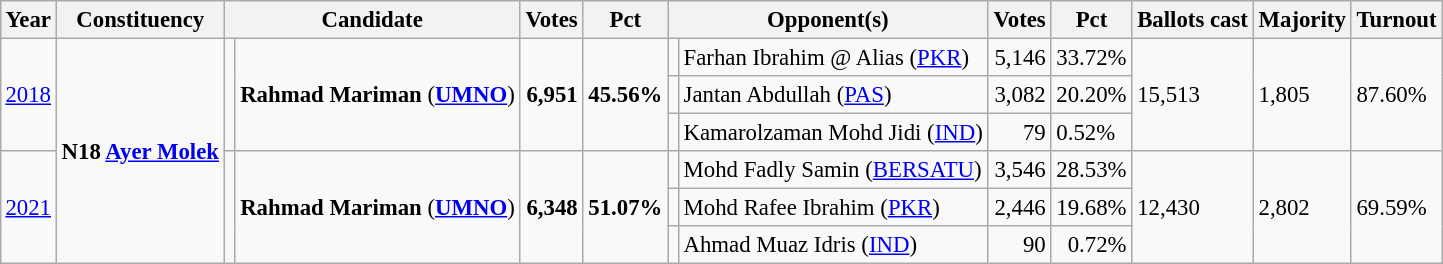<table class="wikitable" style="margin:0.5em ; font-size:95%">
<tr>
<th>Year</th>
<th>Constituency</th>
<th colspan=2>Candidate</th>
<th>Votes</th>
<th>Pct</th>
<th colspan=2>Opponent(s)</th>
<th>Votes</th>
<th>Pct</th>
<th>Ballots cast</th>
<th>Majority</th>
<th>Turnout</th>
</tr>
<tr>
<td rowspan=3><a href='#'>2018</a></td>
<td rowspan=6><strong>N18 <a href='#'>Ayer Molek</a></strong></td>
<td rowspan=3 ></td>
<td rowspan=3><strong>Rahmad Mariman</strong> (<a href='#'><strong>UMNO</strong></a>)</td>
<td rowspan=3 align="right"><strong>6,951</strong></td>
<td rowspan=3><strong>45.56%</strong></td>
<td></td>
<td>Farhan Ibrahim @ Alias (<a href='#'>PKR</a>)</td>
<td align="right">5,146</td>
<td>33.72%</td>
<td rowspan=3>15,513</td>
<td rowspan=3>1,805</td>
<td rowspan=3>87.60%</td>
</tr>
<tr>
<td></td>
<td>Jantan Abdullah (<a href='#'>PAS</a>)</td>
<td align="right">3,082</td>
<td>20.20%</td>
</tr>
<tr>
<td></td>
<td>Kamarolzaman Mohd Jidi (<a href='#'>IND</a>)</td>
<td align="right">79</td>
<td>0.52%</td>
</tr>
<tr>
<td rowspan=3><a href='#'>2021</a></td>
<td rowspan=3 ></td>
<td rowspan=3><strong>Rahmad Mariman</strong> (<a href='#'><strong>UMNO</strong></a>)</td>
<td rowspan=3 align="right"><strong>6,348</strong></td>
<td rowspan=3><strong>51.07%</strong></td>
<td></td>
<td>Mohd Fadly Samin (<a href='#'>BERSATU</a>)</td>
<td align="right">3,546</td>
<td>28.53%</td>
<td rowspan=3>12,430</td>
<td rowspan=3>2,802</td>
<td rowspan=3>69.59%</td>
</tr>
<tr>
<td></td>
<td>Mohd Rafee Ibrahim (<a href='#'>PKR</a>)</td>
<td align="right">2,446</td>
<td>19.68%</td>
</tr>
<tr>
<td></td>
<td>Ahmad Muaz Idris (<a href='#'>IND</a>)</td>
<td align="right">90</td>
<td align=right>0.72%</td>
</tr>
</table>
